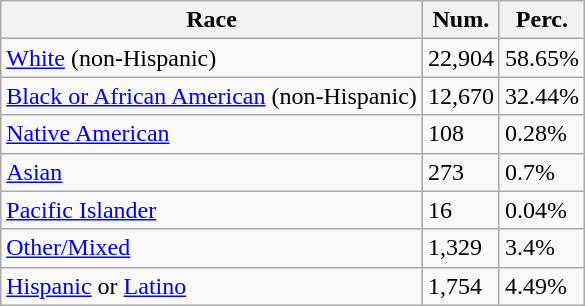<table class="wikitable">
<tr>
<th>Race</th>
<th>Num.</th>
<th>Perc.</th>
</tr>
<tr>
<td><a href='#'>White</a> (non-Hispanic)</td>
<td>22,904</td>
<td>58.65%</td>
</tr>
<tr>
<td><a href='#'>Black or African American</a> (non-Hispanic)</td>
<td>12,670</td>
<td>32.44%</td>
</tr>
<tr>
<td><a href='#'>Native American</a></td>
<td>108</td>
<td>0.28%</td>
</tr>
<tr>
<td><a href='#'>Asian</a></td>
<td>273</td>
<td>0.7%</td>
</tr>
<tr>
<td><a href='#'>Pacific Islander</a></td>
<td>16</td>
<td>0.04%</td>
</tr>
<tr>
<td><a href='#'>Other/Mixed</a></td>
<td>1,329</td>
<td>3.4%</td>
</tr>
<tr>
<td><a href='#'>Hispanic</a> or <a href='#'>Latino</a></td>
<td>1,754</td>
<td>4.49%</td>
</tr>
</table>
